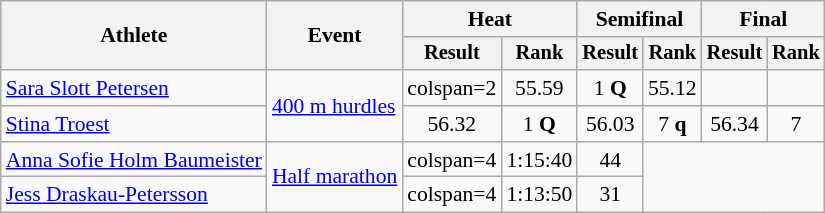<table class="wikitable" style="font-size:90%">
<tr>
<th rowspan=2>Athlete</th>
<th rowspan=2>Event</th>
<th colspan=2>Heat</th>
<th colspan=2>Semifinal</th>
<th colspan=2>Final</th>
</tr>
<tr style="font-size:95%">
<th>Result</th>
<th>Rank</th>
<th>Result</th>
<th>Rank</th>
<th>Result</th>
<th>Rank</th>
</tr>
<tr align=center>
<td align=left><a href='#'>Sara Slott Petersen</a></td>
<td style="text-align:left;" rowspan=2><a href='#'>400 m hurdles</a></td>
<td>colspan=2 </td>
<td>55.59</td>
<td>1 <strong>Q</strong></td>
<td>55.12 <strong></strong></td>
<td></td>
</tr>
<tr align=center>
<td align=left><a href='#'>Stina Troest</a></td>
<td>56.32 <strong></strong></td>
<td>1 <strong>Q</strong></td>
<td>56.03 <strong></strong></td>
<td>7 <strong>q</strong></td>
<td>56.34</td>
<td>7</td>
</tr>
<tr align=center>
<td align=left><a href='#'>Anna Sofie Holm Baumeister</a></td>
<td style="text-align:left;" rowspan=2><a href='#'>Half marathon</a></td>
<td>colspan=4 </td>
<td>1:15:40</td>
<td>44</td>
</tr>
<tr align=center>
<td align=left><a href='#'>Jess Draskau-Petersson</a></td>
<td>colspan=4 </td>
<td>1:13:50</td>
<td>31</td>
</tr>
</table>
